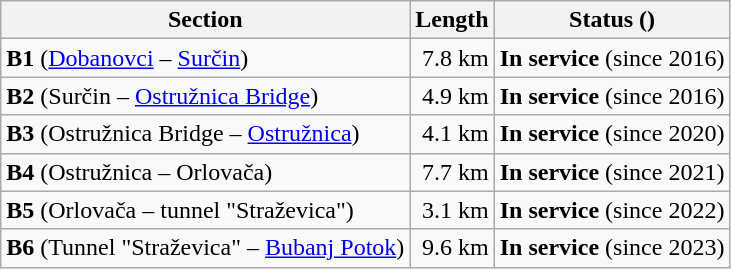<table class="wikitable sortable">
<tr>
<th>Section</th>
<th>Length</th>
<th>Status ()</th>
</tr>
<tr>
<td align="left"><strong>B1</strong> (<a href='#'>Dobanovci</a> – <a href='#'>Surčin</a>)</td>
<td align="right">7.8 km</td>
<td align="right"><span><strong>In service</strong> (since 2016)</span></td>
</tr>
<tr>
<td align="left"><strong>B2</strong> (Surčin – <a href='#'>Ostružnica Bridge</a>)</td>
<td align="right">4.9 km</td>
<td align="right"><span><strong>In service</strong> (since 2016)</span></td>
</tr>
<tr>
<td align="left"><strong>B3</strong> (Ostružnica Bridge – <a href='#'>Ostružnica</a>)</td>
<td align="right">4.1 km</td>
<td align="right"><span><strong>In service</strong> (since 2020)</span></td>
</tr>
<tr>
<td align="left"><strong>B4</strong> (Ostružnica – Orlovača)</td>
<td align="right">7.7 km</td>
<td align="right"><span><strong>In service</strong> (since 2021)</span></td>
</tr>
<tr>
<td align="left"><strong>B5</strong> (Orlovača – tunnel "Straževica")</td>
<td align="right">3.1 km</td>
<td align="right"><span><strong>In service</strong> (since 2022)</span></td>
</tr>
<tr>
<td align="left"><strong>B6</strong> (Tunnel "Straževica" – <a href='#'>Bubanj Potok</a>)</td>
<td align="right">9.6 km</td>
<td align="right"><span> <strong>In service</strong> (since 2023)</span></td>
</tr>
</table>
